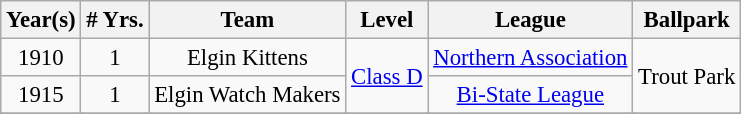<table class="wikitable" style="text-align:center; font-size: 95%;">
<tr>
<th>Year(s)</th>
<th># Yrs.</th>
<th>Team</th>
<th>Level</th>
<th>League</th>
<th>Ballpark</th>
</tr>
<tr>
<td>1910</td>
<td>1</td>
<td>Elgin Kittens</td>
<td rowspan=2><a href='#'>Class D</a></td>
<td><a href='#'>Northern Association</a></td>
<td rowspan=2>Trout Park</td>
</tr>
<tr>
<td>1915</td>
<td>1</td>
<td>Elgin Watch Makers</td>
<td><a href='#'>Bi-State League</a></td>
</tr>
<tr>
</tr>
</table>
